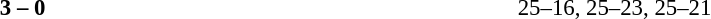<table width=100% cellspacing=1>
<tr>
<th width=20%></th>
<th width=12%></th>
<th width=20%></th>
<th width=33%></th>
<td></td>
</tr>
<tr style=font-size:95%>
<td align=right><strong></strong></td>
<td align=center><strong>3 – 0</strong></td>
<td></td>
<td>25–16, 25–23, 25–21</td>
</tr>
</table>
